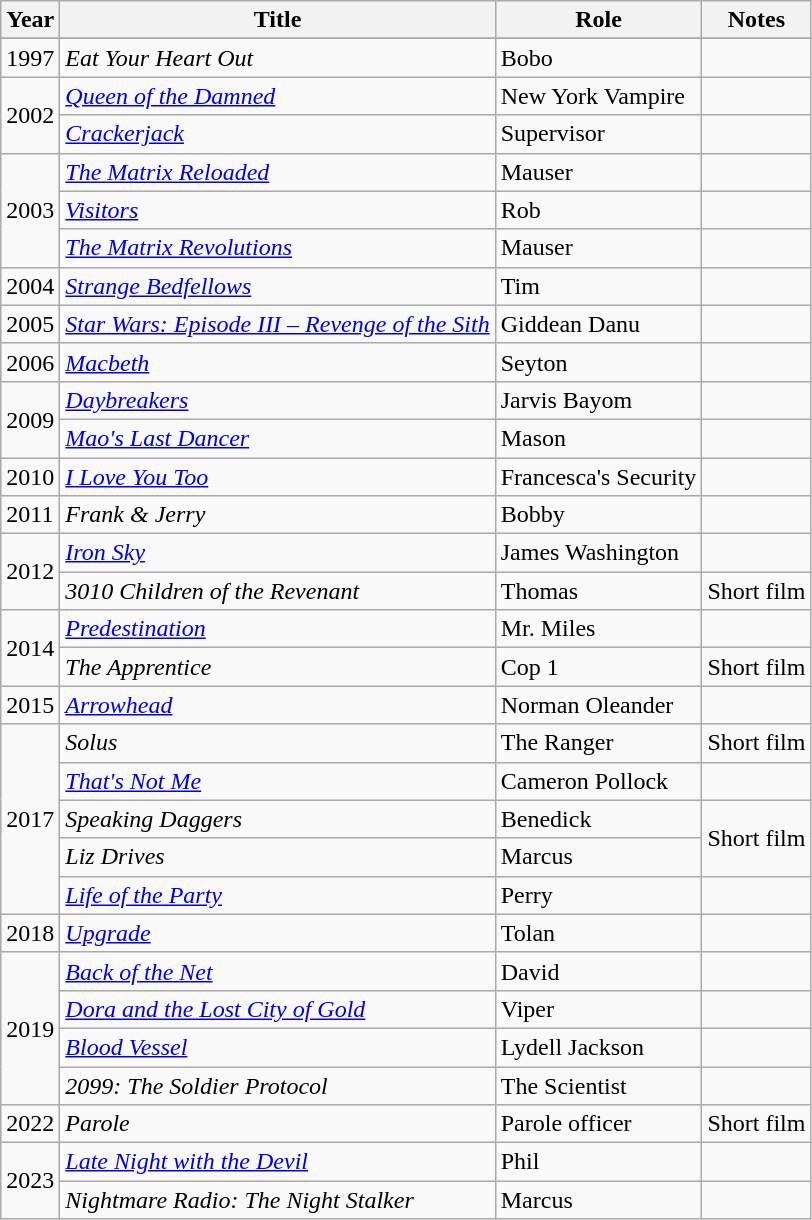<table class="wikitable sortable">
<tr>
<th>Year</th>
<th>Title</th>
<th>Role</th>
<th class="unsortable">Notes</th>
</tr>
<tr>
</tr>
<tr>
<td>1997</td>
<td><em>Eat Your Heart Out</em></td>
<td>Bobo</td>
<td></td>
</tr>
<tr>
<td rowspan="2">2002</td>
<td><em><a href='#'>Queen of the Damned</a></em></td>
<td>New York Vampire</td>
<td></td>
</tr>
<tr>
<td><em><a href='#'>Crackerjack</a></em></td>
<td>Supervisor</td>
<td></td>
</tr>
<tr>
<td rowspan="3">2003</td>
<td><em><a href='#'>The Matrix Reloaded</a></em></td>
<td>Mauser</td>
<td></td>
</tr>
<tr>
<td><em><a href='#'>Visitors</a></em></td>
<td>Rob</td>
<td></td>
</tr>
<tr>
<td><em><a href='#'>The Matrix Revolutions</a></em></td>
<td>Mauser</td>
<td></td>
</tr>
<tr>
<td>2004</td>
<td><em><a href='#'>Strange Bedfellows</a></em></td>
<td>Tim</td>
<td></td>
</tr>
<tr>
<td>2005</td>
<td><em><a href='#'>Star Wars: Episode III – Revenge of the Sith</a></em></td>
<td>Giddean Danu</td>
<td></td>
</tr>
<tr>
<td>2006</td>
<td><em><a href='#'>Macbeth</a></em></td>
<td>Seyton</td>
<td></td>
</tr>
<tr>
<td rowspan="2">2009</td>
<td><em><a href='#'>Daybreakers</a></em></td>
<td>Jarvis Bayom</td>
<td></td>
</tr>
<tr>
<td><em><a href='#'>Mao's Last Dancer</a></em></td>
<td>Mason</td>
<td></td>
</tr>
<tr>
<td>2010</td>
<td><em><a href='#'>I Love You Too</a></em></td>
<td>Francesca's Security</td>
<td></td>
</tr>
<tr>
<td>2011</td>
<td><em>Frank & Jerry</em></td>
<td>Bobby</td>
<td></td>
</tr>
<tr>
<td rowspan="2">2012</td>
<td><em><a href='#'>Iron Sky</a></em></td>
<td>James Washington</td>
<td></td>
</tr>
<tr>
<td><em>3010 Children of the Revenant</em></td>
<td>Thomas</td>
<td>Short film</td>
</tr>
<tr>
<td rowspan="2">2014</td>
<td><em><a href='#'>Predestination</a></em></td>
<td>Mr. Miles</td>
<td></td>
</tr>
<tr>
<td><em>The Apprentice</em></td>
<td>Cop 1</td>
<td>Short film</td>
</tr>
<tr>
<td>2015</td>
<td><em><a href='#'>Arrowhead</a></em></td>
<td>Norman Oleander</td>
<td></td>
</tr>
<tr>
<td rowspan="5">2017</td>
<td><em>Solus</em></td>
<td>The Ranger</td>
<td>Short film</td>
</tr>
<tr>
<td><em><a href='#'>That's Not Me</a></em></td>
<td>Cameron Pollock</td>
<td></td>
</tr>
<tr>
<td><em>Speaking Daggers</em></td>
<td>Benedick</td>
<td rowspan="2">Short film</td>
</tr>
<tr>
<td><em>Liz Drives</em></td>
<td>Marcus</td>
</tr>
<tr>
<td><em><a href='#'>Life of the Party</a></em></td>
<td>Perry</td>
<td></td>
</tr>
<tr>
<td>2018</td>
<td><em><a href='#'>Upgrade</a></em></td>
<td>Tolan</td>
<td></td>
</tr>
<tr>
<td rowspan="4">2019</td>
<td><em><a href='#'>Back of the Net</a></em></td>
<td>David</td>
<td></td>
</tr>
<tr>
<td><em><a href='#'>Dora and the Lost City of Gold</a></em></td>
<td>Viper</td>
<td></td>
</tr>
<tr>
<td><em><a href='#'>Blood Vessel</a></em></td>
<td>Lydell Jackson</td>
<td></td>
</tr>
<tr>
<td><em>2099: The Soldier Protocol</em></td>
<td>The Scientist</td>
<td></td>
</tr>
<tr>
<td>2022</td>
<td><em>Parole</em></td>
<td>Parole officer</td>
<td>Short film</td>
</tr>
<tr>
<td rowspan="3">2023</td>
<td><em><a href='#'>Late Night with the Devil</a></em></td>
<td>Phil</td>
<td></td>
</tr>
<tr>
<td><em>Nightmare Radio: The Night Stalker</em></td>
<td>Marcus</td>
<td></td>
</tr>
</table>
